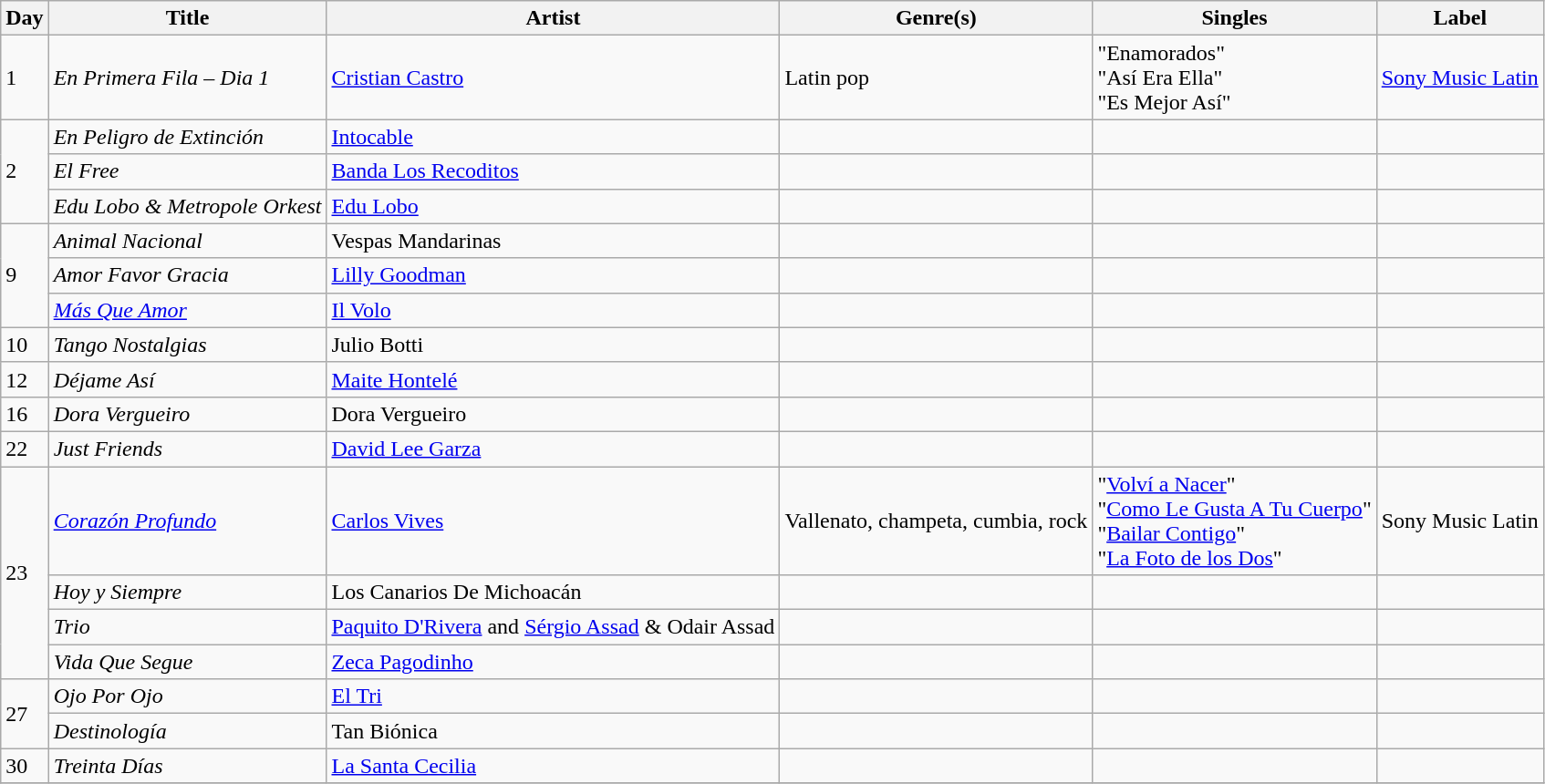<table class="wikitable sortable" style="text-align: left;">
<tr>
<th>Day</th>
<th>Title</th>
<th>Artist</th>
<th>Genre(s)</th>
<th>Singles</th>
<th>Label</th>
</tr>
<tr>
<td>1</td>
<td><em>En Primera Fila – Dia 1</em></td>
<td><a href='#'>Cristian Castro</a></td>
<td>Latin pop</td>
<td>"Enamorados"<br>"Así Era Ella"<br>"Es Mejor Así"</td>
<td><a href='#'>Sony Music Latin</a></td>
</tr>
<tr>
<td rowspan="3">2</td>
<td><em>En Peligro de Extinción</em></td>
<td><a href='#'>Intocable</a></td>
<td></td>
<td></td>
<td></td>
</tr>
<tr>
<td><em>El Free</em></td>
<td><a href='#'>Banda Los Recoditos</a></td>
<td></td>
<td></td>
<td></td>
</tr>
<tr>
<td><em>Edu Lobo & Metropole Orkest</em></td>
<td><a href='#'>Edu Lobo</a></td>
<td></td>
<td></td>
<td></td>
</tr>
<tr>
<td rowspan="3">9</td>
<td><em>Animal Nacional</em></td>
<td>Vespas Mandarinas</td>
<td></td>
<td></td>
<td></td>
</tr>
<tr>
<td><em>Amor Favor Gracia</em></td>
<td><a href='#'>Lilly Goodman</a></td>
<td></td>
<td></td>
<td></td>
</tr>
<tr>
<td><em><a href='#'>Más Que Amor</a></em></td>
<td><a href='#'>Il Volo</a></td>
<td></td>
<td></td>
<td></td>
</tr>
<tr>
<td>10</td>
<td><em>Tango Nostalgias</em></td>
<td>Julio Botti</td>
<td></td>
<td></td>
<td></td>
</tr>
<tr>
<td>12</td>
<td><em>Déjame Así</em></td>
<td><a href='#'>Maite Hontelé</a></td>
<td></td>
<td></td>
<td></td>
</tr>
<tr>
<td>16</td>
<td><em>Dora Vergueiro</em></td>
<td>Dora Vergueiro</td>
<td></td>
<td></td>
<td></td>
</tr>
<tr>
<td>22</td>
<td><em>Just Friends</em></td>
<td><a href='#'>David Lee Garza</a></td>
<td></td>
<td></td>
<td></td>
</tr>
<tr>
<td rowspan="4">23</td>
<td><em><a href='#'>Corazón Profundo</a></em></td>
<td><a href='#'>Carlos Vives</a></td>
<td>Vallenato, champeta, cumbia, rock</td>
<td>"<a href='#'>Volví a Nacer</a>"<br>"<a href='#'>Como Le Gusta A Tu Cuerpo</a>"<br>"<a href='#'>Bailar Contigo</a>"<br>"<a href='#'>La Foto de los Dos</a>"</td>
<td>Sony Music Latin</td>
</tr>
<tr>
<td><em>Hoy y Siempre</em></td>
<td>Los Canarios De Michoacán</td>
<td></td>
<td></td>
<td></td>
</tr>
<tr>
<td><em>Trio</em></td>
<td><a href='#'>Paquito D'Rivera</a> and <a href='#'>Sérgio Assad</a> & Odair Assad</td>
<td></td>
<td></td>
<td></td>
</tr>
<tr>
<td><em>Vida Que Segue</em></td>
<td><a href='#'>Zeca Pagodinho</a></td>
<td></td>
<td></td>
<td></td>
</tr>
<tr>
<td rowspan="2">27</td>
<td><em>Ojo Por Ojo</em></td>
<td><a href='#'>El Tri</a></td>
<td></td>
<td></td>
<td></td>
</tr>
<tr>
<td><em>Destinología</em></td>
<td>Tan Biónica</td>
<td></td>
<td></td>
<td></td>
</tr>
<tr>
<td>30</td>
<td><em>Treinta Días</em></td>
<td><a href='#'>La Santa Cecilia</a></td>
<td></td>
<td></td>
<td></td>
</tr>
<tr>
</tr>
</table>
